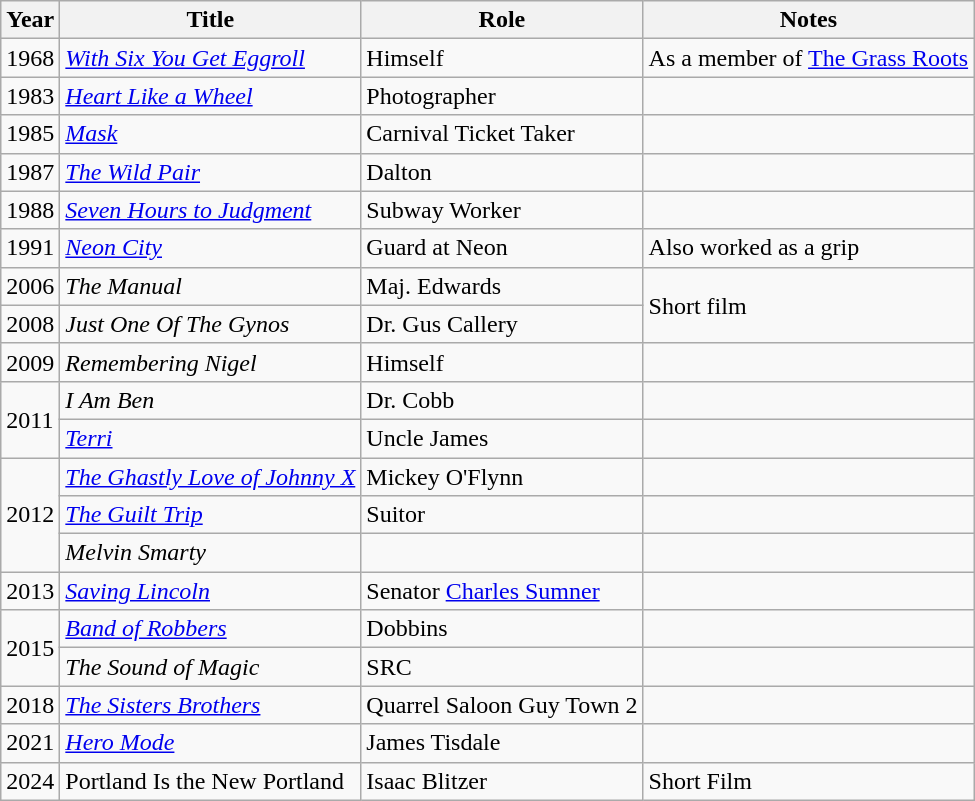<table class="wikitable">
<tr>
<th>Year</th>
<th>Title</th>
<th>Role</th>
<th>Notes</th>
</tr>
<tr>
<td>1968</td>
<td><em><a href='#'>With Six You Get Eggroll</a></em></td>
<td>Himself</td>
<td>As a member of <a href='#'>The Grass Roots</a></td>
</tr>
<tr>
<td>1983</td>
<td><a href='#'><em>Heart Like a Wheel</em></a></td>
<td>Photographer</td>
<td></td>
</tr>
<tr>
<td>1985</td>
<td><a href='#'><em>Mask</em></a></td>
<td>Carnival Ticket Taker</td>
<td></td>
</tr>
<tr>
<td>1987</td>
<td><em><a href='#'>The Wild Pair</a></em></td>
<td>Dalton</td>
<td></td>
</tr>
<tr>
<td>1988</td>
<td><em><a href='#'>Seven Hours to Judgment</a></em></td>
<td>Subway Worker</td>
<td></td>
</tr>
<tr>
<td>1991</td>
<td><em><a href='#'>Neon City</a></em></td>
<td>Guard at Neon</td>
<td>Also worked as a grip</td>
</tr>
<tr>
<td>2006</td>
<td><em>The Manual</em></td>
<td>Maj. Edwards</td>
<td rowspan="2">Short film</td>
</tr>
<tr>
<td>2008</td>
<td><em>Just One Of The Gynos</em></td>
<td>Dr. Gus Callery</td>
</tr>
<tr>
<td>2009</td>
<td><em>Remembering Nigel</em></td>
<td>Himself</td>
<td></td>
</tr>
<tr>
<td rowspan=2>2011</td>
<td><em>I Am Ben</em></td>
<td>Dr. Cobb</td>
<td></td>
</tr>
<tr>
<td><a href='#'><em>Terri</em></a></td>
<td>Uncle James</td>
<td></td>
</tr>
<tr>
<td rowspan=3>2012</td>
<td><em><a href='#'>The Ghastly Love of Johnny X</a></em></td>
<td>Mickey O'Flynn</td>
<td></td>
</tr>
<tr>
<td><a href='#'><em>The Guilt Trip</em></a></td>
<td>Suitor</td>
<td></td>
</tr>
<tr>
<td><em>Melvin Smarty</em></td>
<td></td>
<td></td>
</tr>
<tr>
<td>2013</td>
<td><em><a href='#'>Saving Lincoln</a></em></td>
<td>Senator <a href='#'>Charles Sumner</a></td>
<td></td>
</tr>
<tr>
<td rowspan="2">2015</td>
<td><em><a href='#'>Band of Robbers</a></em></td>
<td>Dobbins</td>
<td></td>
</tr>
<tr>
<td><em>The Sound of Magic</em></td>
<td>SRC</td>
<td></td>
</tr>
<tr>
<td>2018</td>
<td><em><a href='#'>The Sisters Brothers</a></em></td>
<td>Quarrel Saloon Guy Town 2</td>
<td></td>
</tr>
<tr>
<td>2021</td>
<td><em><a href='#'>Hero Mode</a></em></td>
<td>James Tisdale</td>
<td></td>
</tr>
<tr>
<td>2024</td>
<td>Portland Is the New Portland</td>
<td>Isaac Blitzer</td>
<td>Short Film</td>
</tr>
</table>
